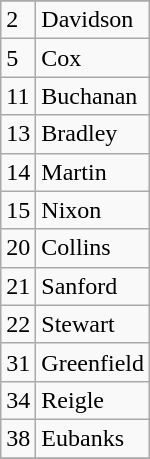<table class="wikitable">
<tr>
</tr>
<tr>
<td>2</td>
<td>Davidson</td>
</tr>
<tr>
<td>5</td>
<td>Cox</td>
</tr>
<tr>
<td>11</td>
<td>Buchanan</td>
</tr>
<tr>
<td>13</td>
<td>Bradley</td>
</tr>
<tr>
<td>14</td>
<td>Martin</td>
</tr>
<tr>
<td>15</td>
<td>Nixon</td>
</tr>
<tr>
<td>20</td>
<td>Collins</td>
</tr>
<tr>
<td>21</td>
<td>Sanford</td>
</tr>
<tr>
<td>22</td>
<td>Stewart</td>
</tr>
<tr>
<td>31</td>
<td>Greenfield</td>
</tr>
<tr>
<td>34</td>
<td>Reigle</td>
</tr>
<tr>
<td>38</td>
<td>Eubanks</td>
</tr>
<tr>
</tr>
</table>
